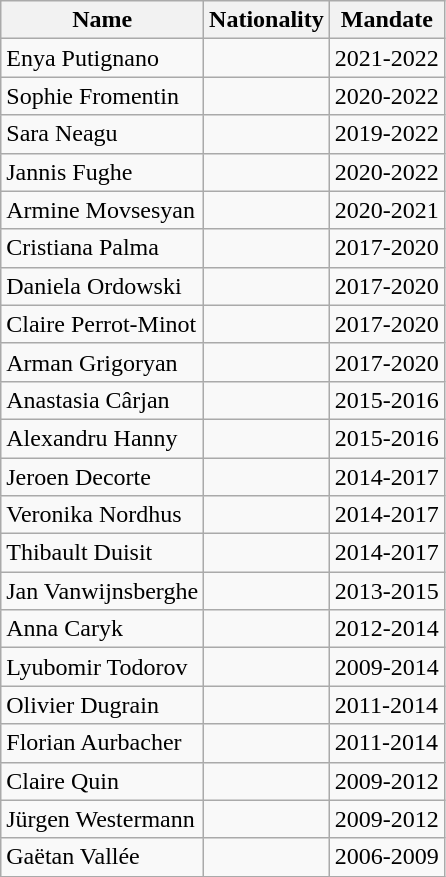<table class="wikitable sortable">
<tr>
<th>Name</th>
<th>Nationality</th>
<th>Mandate</th>
</tr>
<tr>
<td>Enya Putignano</td>
<td></td>
<td>2021-2022</td>
</tr>
<tr>
<td>Sophie Fromentin</td>
<td></td>
<td>2020-2022</td>
</tr>
<tr>
<td>Sara Neagu</td>
<td></td>
<td>2019-2022</td>
</tr>
<tr>
<td>Jannis Fughe</td>
<td></td>
<td>2020-2022</td>
</tr>
<tr>
<td>Armine Movsesyan</td>
<td></td>
<td>2020-2021</td>
</tr>
<tr>
<td>Cristiana Palma</td>
<td></td>
<td>2017-2020</td>
</tr>
<tr>
<td>Daniela Ordowski</td>
<td></td>
<td>2017-2020</td>
</tr>
<tr>
<td>Claire Perrot-Minot</td>
<td></td>
<td>2017-2020</td>
</tr>
<tr>
<td>Arman Grigoryan</td>
<td></td>
<td>2017-2020</td>
</tr>
<tr>
<td>Anastasia Cârjan</td>
<td></td>
<td>2015-2016</td>
</tr>
<tr>
<td>Alexandru Hanny</td>
<td></td>
<td>2015-2016</td>
</tr>
<tr>
<td>Jeroen Decorte</td>
<td></td>
<td>2014-2017</td>
</tr>
<tr>
<td>Veronika Nordhus</td>
<td></td>
<td>2014-2017</td>
</tr>
<tr>
<td>Thibault Duisit</td>
<td></td>
<td>2014-2017</td>
</tr>
<tr>
<td>Jan Vanwijnsberghe</td>
<td></td>
<td>2013-2015</td>
</tr>
<tr>
<td>Anna Caryk</td>
<td></td>
<td>2012-2014</td>
</tr>
<tr>
<td>Lyubomir Todorov</td>
<td></td>
<td>2009-2014</td>
</tr>
<tr>
<td>Olivier Dugrain</td>
<td></td>
<td>2011-2014</td>
</tr>
<tr>
<td>Florian Aurbacher</td>
<td></td>
<td>2011-2014</td>
</tr>
<tr>
<td>Claire Quin</td>
<td></td>
<td>2009-2012</td>
</tr>
<tr>
<td>Jürgen Westermann</td>
<td></td>
<td>2009-2012</td>
</tr>
<tr>
<td>Gaëtan Vallée</td>
<td></td>
<td>2006-2009</td>
</tr>
</table>
